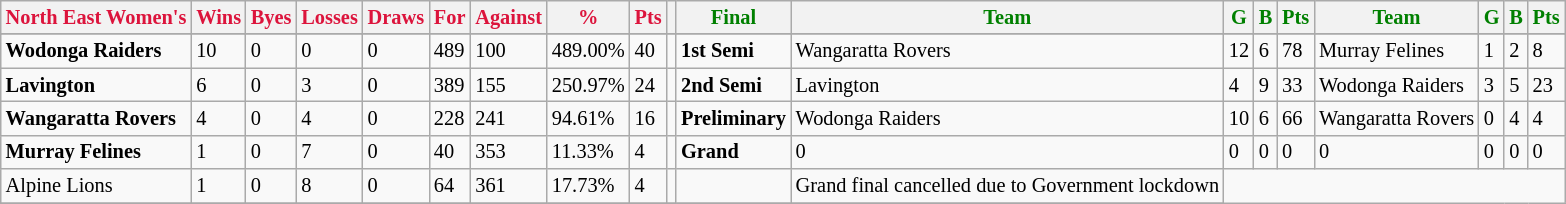<table style="font-size: 85%; text-align: left;" class="wikitable">
<tr>
<th style="color:crimson">North East Women's</th>
<th style="color:crimson">Wins</th>
<th style="color:crimson">Byes</th>
<th style="color:crimson">Losses</th>
<th style="color:crimson">Draws</th>
<th style="color:crimson">For</th>
<th style="color:crimson">Against</th>
<th style="color:crimson">%</th>
<th style="color:crimson">Pts</th>
<th></th>
<th style="color:green">Final</th>
<th style="color:green">Team</th>
<th style="color:green">G</th>
<th style="color:green">B</th>
<th style="color:green">Pts</th>
<th style="color:green">Team</th>
<th style="color:green">G</th>
<th style="color:green">B</th>
<th style="color:green">Pts</th>
</tr>
<tr>
</tr>
<tr>
</tr>
<tr>
<td><strong> Wodonga Raiders </strong></td>
<td>10</td>
<td>0</td>
<td>0</td>
<td>0</td>
<td>489</td>
<td>100</td>
<td>489.00%</td>
<td>40</td>
<td></td>
<td><strong>1st Semi</strong></td>
<td>Wangaratta Rovers</td>
<td>12</td>
<td>6</td>
<td>78</td>
<td>Murray Felines</td>
<td>1</td>
<td>2</td>
<td>8</td>
</tr>
<tr>
<td><strong> Lavington </strong></td>
<td>6</td>
<td>0</td>
<td>3</td>
<td>0</td>
<td>389</td>
<td>155</td>
<td>250.97%</td>
<td>24</td>
<td></td>
<td><strong>2nd Semi</strong></td>
<td>Lavington</td>
<td>4</td>
<td>9</td>
<td>33</td>
<td>Wodonga Raiders</td>
<td>3</td>
<td>5</td>
<td>23</td>
</tr>
<tr>
<td><strong> Wangaratta Rovers </strong></td>
<td>4</td>
<td>0</td>
<td>4</td>
<td>0</td>
<td>228</td>
<td>241</td>
<td>94.61%</td>
<td>16</td>
<td></td>
<td><strong>Preliminary</strong></td>
<td>Wodonga Raiders</td>
<td>10</td>
<td>6</td>
<td>66</td>
<td>Wangaratta Rovers</td>
<td>0</td>
<td>4</td>
<td>4</td>
</tr>
<tr>
<td><strong> Murray Felines </strong></td>
<td>1</td>
<td>0</td>
<td>7</td>
<td>0</td>
<td>40</td>
<td>353</td>
<td>11.33%</td>
<td>4</td>
<td></td>
<td><strong>Grand</strong></td>
<td>0</td>
<td>0</td>
<td>0</td>
<td>0</td>
<td>0</td>
<td>0</td>
<td>0</td>
<td>0</td>
</tr>
<tr>
<td>Alpine Lions</td>
<td>1</td>
<td>0</td>
<td>8</td>
<td>0</td>
<td>64</td>
<td>361</td>
<td>17.73%</td>
<td>4</td>
<td></td>
<td></td>
<td>Grand final cancelled due to Government lockdown</td>
</tr>
<tr>
</tr>
</table>
